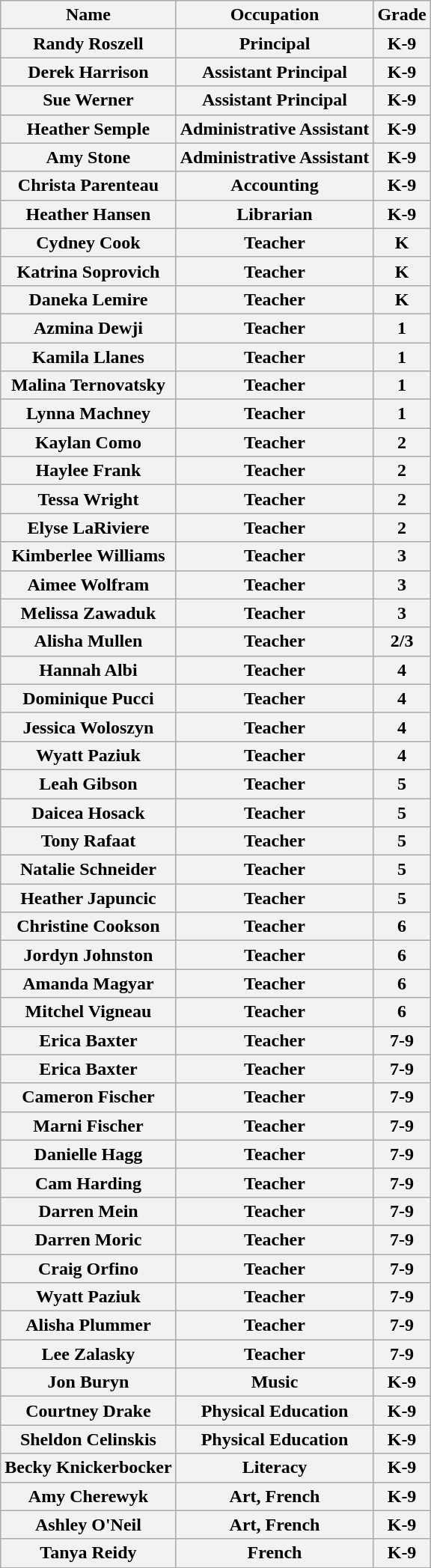<table class="wikitable">
<tr>
<th colspan="8">Name</th>
<th colspan="8">Occupation</th>
<th colspan="4">Grade</th>
</tr>
<tr>
<th colspan="8">Randy Roszell</th>
<th colspan="8">Principal</th>
<th colspan="4">K-9</th>
</tr>
<tr>
<th colspan="8">Derek Harrison</th>
<th colspan="8">Assistant Principal</th>
<th colspan="4">K-9</th>
</tr>
<tr>
<th colspan="8">Sue Werner</th>
<th colspan="8">Assistant Principal</th>
<th colspan="4">K-9</th>
</tr>
<tr>
<th colspan="8">Heather Semple</th>
<th colspan="8">Administrative Assistant</th>
<th colspan="4">K-9</th>
</tr>
<tr>
<th colspan="8">Amy Stone</th>
<th colspan="8">Administrative Assistant</th>
<th colspan="4">K-9</th>
</tr>
<tr>
<th colspan="8">Christa Parenteau</th>
<th colspan="8">Accounting</th>
<th colspan="4">K-9</th>
</tr>
<tr>
<th colspan="8">Heather Hansen</th>
<th colspan="8">Librarian</th>
<th colspan="4">K-9</th>
</tr>
<tr>
<th colspan="8">Cydney Cook</th>
<th colspan="8">Teacher</th>
<th colspan="4">K</th>
</tr>
<tr>
<th colspan="8">Katrina Soprovich</th>
<th colspan="8">Teacher</th>
<th colspan="4">K</th>
</tr>
<tr>
<th colspan="8">Daneka Lemire</th>
<th colspan="8">Teacher</th>
<th colspan="4">K</th>
</tr>
<tr>
<th colspan="8">Azmina Dewji</th>
<th colspan="8">Teacher</th>
<th colspan="4">1</th>
</tr>
<tr>
<th colspan="8">Kamila Llanes</th>
<th colspan="8">Teacher</th>
<th colspan="4">1</th>
</tr>
<tr>
<th colspan="8">Malina Ternovatsky</th>
<th colspan="8">Teacher</th>
<th colspan="4">1</th>
</tr>
<tr>
<th colspan="8">Lynna Machney</th>
<th colspan="8">Teacher</th>
<th colspan="4">1</th>
</tr>
<tr>
<th colspan="8">Kaylan Como</th>
<th colspan="8">Teacher</th>
<th colspan="4">2</th>
</tr>
<tr>
<th colspan="8">Haylee Frank</th>
<th colspan="8">Teacher</th>
<th colspan="4">2</th>
</tr>
<tr>
<th colspan="8">Tessa Wright</th>
<th colspan="8">Teacher</th>
<th colspan="4">2</th>
</tr>
<tr>
<th colspan="8">Elyse LaRiviere</th>
<th colspan="8">Teacher</th>
<th colspan="4">2</th>
</tr>
<tr>
<th colspan="8">Kimberlee Williams</th>
<th colspan="8">Teacher</th>
<th colspan="4">3</th>
</tr>
<tr>
<th colspan="8">Aimee Wolfram</th>
<th colspan="8">Teacher</th>
<th colspan="4">3</th>
</tr>
<tr>
<th colspan="8">Melissa Zawaduk</th>
<th colspan="8">Teacher</th>
<th colspan="4">3</th>
</tr>
<tr>
<th colspan="8">Alisha Mullen</th>
<th colspan="8">Teacher</th>
<th colspan="4">2/3</th>
</tr>
<tr>
<th colspan="8">Hannah Albi</th>
<th colspan="8">Teacher</th>
<th colspan="4">4</th>
</tr>
<tr>
<th colspan="8">Dominique Pucci</th>
<th colspan="8">Teacher</th>
<th colspan="4">4</th>
</tr>
<tr>
<th colspan="8">Jessica Woloszyn</th>
<th colspan="8">Teacher</th>
<th colspan="4">4</th>
</tr>
<tr>
<th colspan="8">Wyatt Paziuk</th>
<th colspan="8">Teacher</th>
<th colspan="4">4</th>
</tr>
<tr>
<th colspan="8">Leah Gibson</th>
<th colspan="8">Teacher</th>
<th colspan="4">5</th>
</tr>
<tr>
<th colspan="8">Daicea Hosack</th>
<th colspan="8">Teacher</th>
<th colspan="4">5</th>
</tr>
<tr>
<th colspan="8">Tony Rafaat</th>
<th colspan="8">Teacher</th>
<th colspan="4">5</th>
</tr>
<tr>
<th colspan="8">Natalie Schneider</th>
<th colspan="8">Teacher</th>
<th colspan="4">5</th>
</tr>
<tr>
<th colspan="8">Heather Japuncic</th>
<th colspan="8">Teacher</th>
<th colspan="4">5</th>
</tr>
<tr>
<th colspan="8">Christine Cookson</th>
<th colspan="8">Teacher</th>
<th colspan="4">6</th>
</tr>
<tr>
<th colspan="8">Jordyn Johnston</th>
<th colspan="8">Teacher</th>
<th colspan="4">6</th>
</tr>
<tr>
<th colspan="8">Amanda Magyar</th>
<th colspan="8">Teacher</th>
<th colspan="4">6</th>
</tr>
<tr>
<th colspan="8">Mitchel Vigneau</th>
<th colspan="8">Teacher</th>
<th colspan="4">6</th>
</tr>
<tr>
<th colspan="8">Erica Baxter</th>
<th colspan="8">Teacher</th>
<th colspan="4">7-9</th>
</tr>
<tr>
<th colspan="8">Erica Baxter</th>
<th colspan="8">Teacher</th>
<th colspan="4">7-9</th>
</tr>
<tr>
<th colspan="8">Cameron Fischer</th>
<th colspan="8">Teacher</th>
<th colspan="4">7-9</th>
</tr>
<tr>
<th colspan="8">Marni Fischer</th>
<th colspan="8">Teacher</th>
<th colspan="4">7-9</th>
</tr>
<tr>
<th colspan="8">Danielle Hagg</th>
<th colspan="8">Teacher</th>
<th colspan="4">7-9</th>
</tr>
<tr>
<th colspan="8">Cam Harding</th>
<th colspan="8">Teacher</th>
<th colspan="4">7-9</th>
</tr>
<tr>
<th colspan="8">Darren Mein</th>
<th colspan="8">Teacher</th>
<th colspan="4">7-9</th>
</tr>
<tr>
<th colspan="8">Darren Moric</th>
<th colspan="8">Teacher</th>
<th colspan="4">7-9</th>
</tr>
<tr>
<th colspan="8">Craig Orfino</th>
<th colspan="8">Teacher</th>
<th colspan="4">7-9</th>
</tr>
<tr>
<th colspan="8">Wyatt Paziuk</th>
<th colspan="8">Teacher</th>
<th colspan="4">7-9</th>
</tr>
<tr>
<th colspan="8">Alisha Plummer</th>
<th colspan="8">Teacher</th>
<th colspan="4">7-9</th>
</tr>
<tr>
<th colspan="8">Lee Zalasky</th>
<th colspan="8">Teacher</th>
<th colspan="4">7-9</th>
</tr>
<tr>
<th colspan="8">Jon Buryn</th>
<th colspan="8">Music</th>
<th colspan="4">K-9</th>
</tr>
<tr>
<th colspan="8">Courtney Drake</th>
<th colspan="8">Physical Education</th>
<th colspan="4">K-9</th>
</tr>
<tr>
<th colspan="8">Sheldon Celinskis</th>
<th colspan="8">Physical Education</th>
<th colspan="4">K-9</th>
</tr>
<tr>
<th colspan="8">Becky Knickerbocker</th>
<th colspan="8">Literacy</th>
<th colspan="4">K-9</th>
</tr>
<tr>
<th colspan="8">Amy Cherewyk</th>
<th colspan="8">Art, French</th>
<th colspan="4">K-9</th>
</tr>
<tr>
<th colspan="8">Ashley O'Neil</th>
<th colspan="8">Art, French</th>
<th colspan="4">K-9</th>
</tr>
<tr>
<th colspan="8">Tanya Reidy</th>
<th colspan="8">French</th>
<th colspan="4">K-9</th>
</tr>
</table>
